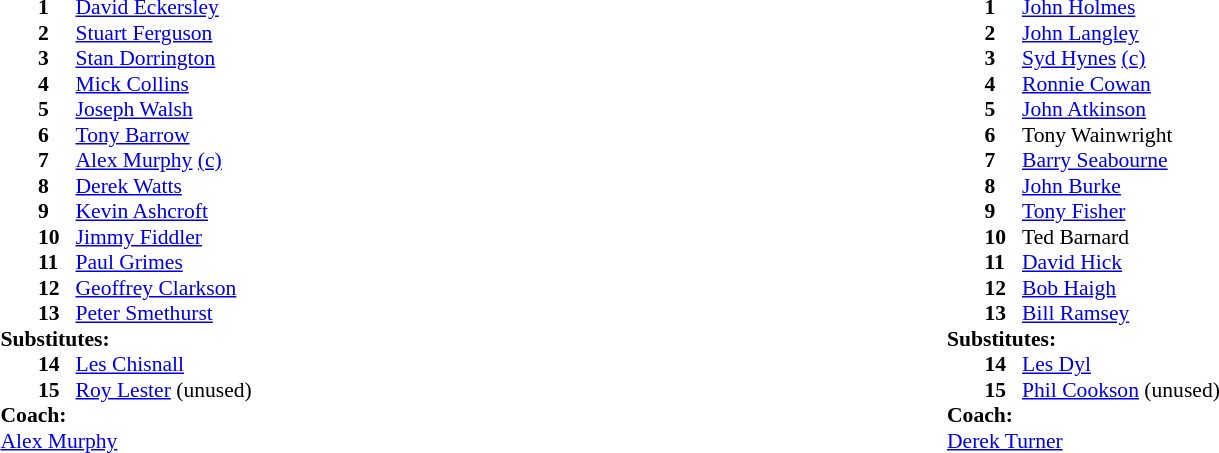<table width="100%">
<tr>
<td valign="top" width="50%"><br><table style="font-size: 90%" cellspacing="0" cellpadding="0">
<tr>
<th width="25"></th>
<th width="25"></th>
</tr>
<tr>
<td></td>
<td><strong>1</strong></td>
<td><a href='#'>David Eckersley</a></td>
</tr>
<tr>
<td></td>
<td><strong>2</strong></td>
<td><a href='#'>Stuart Ferguson</a></td>
</tr>
<tr>
<td></td>
<td><strong>3</strong></td>
<td><a href='#'>Stan Dorrington</a></td>
</tr>
<tr>
<td></td>
<td><strong>4</strong></td>
<td><a href='#'>Mick Collins</a></td>
</tr>
<tr>
<td></td>
<td><strong>5</strong></td>
<td><a href='#'>Joseph Walsh</a></td>
</tr>
<tr>
<td></td>
<td><strong>6</strong></td>
<td><a href='#'>Tony Barrow</a></td>
</tr>
<tr>
<td></td>
<td><strong>7</strong></td>
<td><a href='#'>Alex Murphy</a> <a href='#'>(c)</a></td>
<td></td>
</tr>
<tr>
<td></td>
<td><strong>8</strong></td>
<td><a href='#'>Derek Watts</a></td>
</tr>
<tr>
<td></td>
<td><strong>9</strong></td>
<td><a href='#'>Kevin Ashcroft</a></td>
</tr>
<tr>
<td></td>
<td><strong>10</strong></td>
<td><a href='#'>Jimmy Fiddler</a></td>
</tr>
<tr>
<td></td>
<td><strong>11</strong></td>
<td><a href='#'>Paul Grimes</a></td>
</tr>
<tr>
<td></td>
<td><strong>12</strong></td>
<td><a href='#'>Geoffrey Clarkson</a></td>
</tr>
<tr>
<td></td>
<td><strong>13</strong></td>
<td><a href='#'>Peter Smethurst</a></td>
</tr>
<tr>
<td colspan=3><strong>Substitutes:</strong></td>
</tr>
<tr>
<td></td>
<td><strong>14</strong></td>
<td><a href='#'>Les Chisnall</a></td>
<td></td>
</tr>
<tr>
<td></td>
<td><strong>15</strong></td>
<td><a href='#'>Roy Lester</a> (unused)</td>
</tr>
<tr>
<td colspan=3><strong>Coach:</strong></td>
</tr>
<tr>
<td colspan="4"><a href='#'>Alex Murphy</a></td>
</tr>
</table>
</td>
<td valign="top" width="50%"><br><table style="font-size: 90%" cellspacing="0" cellpadding="0">
<tr>
<th width="25"></th>
<th width="25"></th>
</tr>
<tr>
<td></td>
<td><strong>1</strong></td>
<td><a href='#'>John Holmes</a></td>
</tr>
<tr>
<td></td>
<td><strong>2</strong></td>
<td><a href='#'>John Langley</a></td>
</tr>
<tr>
<td></td>
<td><strong>3</strong></td>
<td><a href='#'>Syd Hynes</a> <a href='#'>(c)</a> </td>
</tr>
<tr>
<td></td>
<td><strong>4</strong></td>
<td><a href='#'>Ronnie Cowan</a></td>
<td></td>
</tr>
<tr>
<td></td>
<td><strong>5</strong></td>
<td><a href='#'>John Atkinson</a></td>
</tr>
<tr>
<td></td>
<td><strong>6</strong></td>
<td>Tony Wainwright</td>
</tr>
<tr>
<td></td>
<td><strong>7</strong></td>
<td><a href='#'>Barry Seabourne</a></td>
</tr>
<tr>
<td></td>
<td><strong>8</strong></td>
<td><a href='#'>John Burke</a></td>
</tr>
<tr>
<td></td>
<td><strong>9</strong></td>
<td><a href='#'>Tony Fisher</a></td>
</tr>
<tr>
<td></td>
<td><strong>10</strong></td>
<td>Ted Barnard</td>
</tr>
<tr>
<td></td>
<td><strong>11</strong></td>
<td><a href='#'>David Hick</a></td>
</tr>
<tr>
<td></td>
<td><strong>12</strong></td>
<td><a href='#'>Bob Haigh</a></td>
</tr>
<tr>
<td></td>
<td><strong>13</strong></td>
<td><a href='#'>Bill Ramsey</a></td>
</tr>
<tr>
<td colspan=3><strong>Substitutes:</strong></td>
</tr>
<tr>
<td></td>
<td><strong>14</strong></td>
<td><a href='#'>Les Dyl</a></td>
<td></td>
</tr>
<tr>
<td></td>
<td><strong>15</strong></td>
<td><a href='#'>Phil Cookson</a> (unused)</td>
</tr>
<tr>
<td colspan=3><strong>Coach:</strong></td>
</tr>
<tr>
<td colspan="4"><a href='#'>Derek Turner</a></td>
</tr>
</table>
</td>
</tr>
</table>
